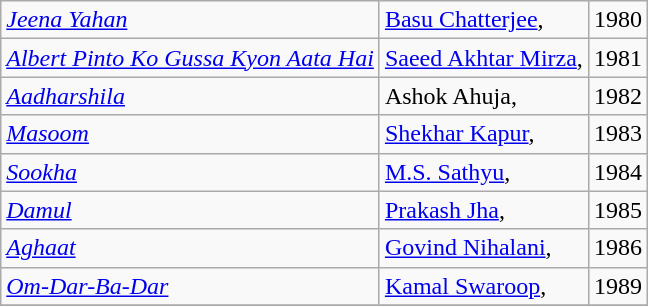<table class="wikitable">
<tr>
<td><em><a href='#'>Jeena Yahan</a></em></td>
<td><a href='#'>Basu Chatterjee</a>,</td>
<td>1980</td>
</tr>
<tr>
<td><em><a href='#'>Albert Pinto Ko Gussa Kyon Aata Hai</a></em></td>
<td><a href='#'>Saeed Akhtar Mirza</a>,</td>
<td>1981</td>
</tr>
<tr>
<td><em><a href='#'>Aadharshila</a></em></td>
<td>Ashok Ahuja,</td>
<td>1982</td>
</tr>
<tr>
<td><em><a href='#'>Masoom</a></em></td>
<td><a href='#'>Shekhar Kapur</a>,</td>
<td>1983</td>
</tr>
<tr>
<td><em><a href='#'>Sookha</a></em></td>
<td><a href='#'>M.S. Sathyu</a>,</td>
<td>1984</td>
</tr>
<tr>
<td><em><a href='#'>Damul</a></em></td>
<td><a href='#'>Prakash Jha</a>,</td>
<td>1985</td>
</tr>
<tr>
<td><em><a href='#'>Aghaat</a></em></td>
<td><a href='#'>Govind Nihalani</a>,</td>
<td>1986</td>
</tr>
<tr>
<td><em><a href='#'>Om-Dar-Ba-Dar</a></em></td>
<td><a href='#'>Kamal Swaroop</a>,</td>
<td>1989</td>
</tr>
<tr>
</tr>
</table>
